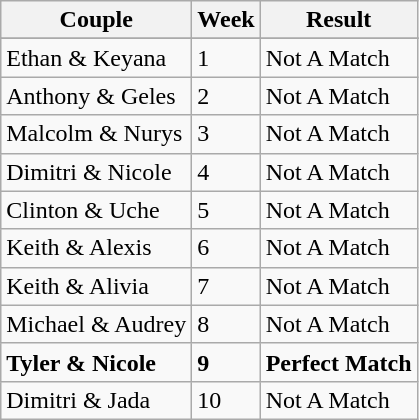<table class="wikitable">
<tr valign="bottom">
<th>Couple</th>
<th>Week</th>
<th>Result</th>
</tr>
<tr valign="top">
</tr>
<tr>
<td>Ethan & Keyana</td>
<td>1</td>
<td>Not A Match</td>
</tr>
<tr>
<td>Anthony & Geles</td>
<td>2</td>
<td>Not A Match</td>
</tr>
<tr>
<td>Malcolm & Nurys</td>
<td>3</td>
<td>Not A Match</td>
</tr>
<tr>
<td>Dimitri & Nicole</td>
<td>4</td>
<td>Not A Match</td>
</tr>
<tr>
<td>Clinton & Uche</td>
<td>5</td>
<td>Not A Match</td>
</tr>
<tr>
<td>Keith & Alexis</td>
<td>6</td>
<td>Not A Match</td>
</tr>
<tr>
<td>Keith & Alivia</td>
<td>7</td>
<td>Not A Match</td>
</tr>
<tr>
<td>Michael & Audrey</td>
<td>8</td>
<td>Not A Match</td>
</tr>
<tr>
<td><strong>Tyler & Nicole</strong></td>
<td><strong>9</strong></td>
<td><strong>Perfect Match</strong></td>
</tr>
<tr>
<td>Dimitri & Jada</td>
<td>10</td>
<td>Not A Match</td>
</tr>
</table>
